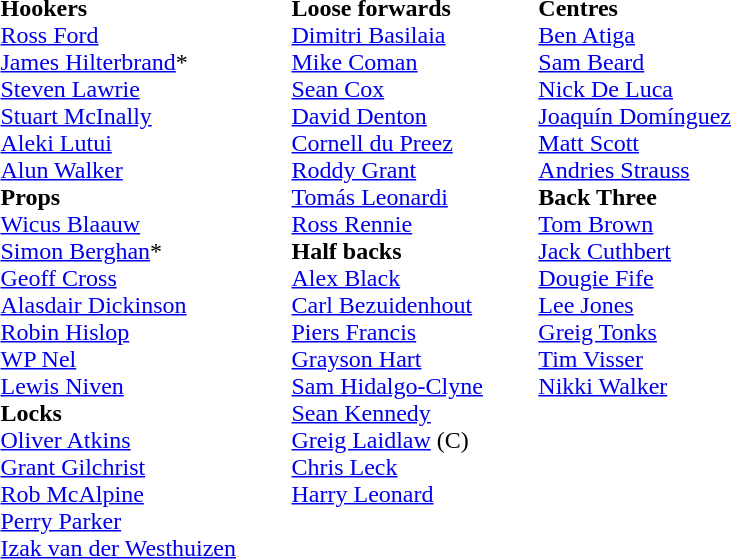<table class="toccolours" style="border-collapse: collapse;">
<tr>
<td valign="top"><br><strong>Hookers</strong><br>
 <a href='#'>Ross Ford</a><br>
 <a href='#'>James Hilterbrand</a>*<br>
 <a href='#'>Steven Lawrie</a><br>
 <a href='#'>Stuart McInally</a><br>
 <a href='#'>Aleki Lutui</a><br>
 <a href='#'>Alun Walker</a><br><strong>Props</strong><br> <a href='#'>Wicus Blaauw</a><br>
 <a href='#'>Simon Berghan</a>*<br>
 <a href='#'>Geoff Cross</a><br>
 <a href='#'>Alasdair Dickinson</a><br>
 <a href='#'>Robin Hislop</a><br>
 <a href='#'>WP Nel</a><br>
 <a href='#'>Lewis Niven</a><br><strong>Locks</strong><br>
 <a href='#'>Oliver Atkins</a><br>
 <a href='#'>Grant Gilchrist</a><br>
 <a href='#'>Rob McAlpine</a><br>
 <a href='#'>Perry Parker</a><br>
 <a href='#'>Izak van der Westhuizen</a><br></td>
<td width="33"> </td>
<td valign="top"><br><strong>Loose forwards</strong><br>
 <a href='#'>Dimitri Basilaia</a><br>
 <a href='#'>Mike Coman</a><br>
 <a href='#'>Sean Cox</a><br>
 <a href='#'>David Denton</a><br>
 <a href='#'>Cornell du Preez</a><br>
 <a href='#'>Roddy Grant</a><br>
 <a href='#'>Tomás Leonardi</a><br>
 <a href='#'>Ross Rennie</a><br><strong>Half backs</strong> <br>
 <a href='#'>Alex Black</a><br>
 <a href='#'>Carl Bezuidenhout</a><br>
 <a href='#'>Piers Francis</a><br>
 <a href='#'>Grayson Hart</a><br>
 <a href='#'>Sam Hidalgo-Clyne</a><br>
 <a href='#'>Sean Kennedy</a> <br>
 <a href='#'>Greig Laidlaw</a> (C)<br>
 <a href='#'>Chris Leck</a> <br>
 <a href='#'>Harry Leonard</a></td>
<td width="33"> </td>
<td valign="top"><br><strong>Centres</strong><br>
 <a href='#'>Ben Atiga</a><br>
 <a href='#'>Sam Beard</a><br>
 <a href='#'>Nick De Luca</a><br>
 <a href='#'>Joaquín Domínguez</a><br>
 <a href='#'>Matt Scott</a><br>
 <a href='#'>Andries Strauss</a><br><strong>Back Three</strong><br>
 <a href='#'>Tom Brown</a><br>
 <a href='#'>Jack Cuthbert</a><br>
 <a href='#'>Dougie Fife</a><br>
 <a href='#'>Lee Jones</a><br>
 <a href='#'>Greig Tonks</a><br>
 <a href='#'>Tim Visser</a><br>
 <a href='#'>Nikki Walker</a><br></td>
</tr>
</table>
